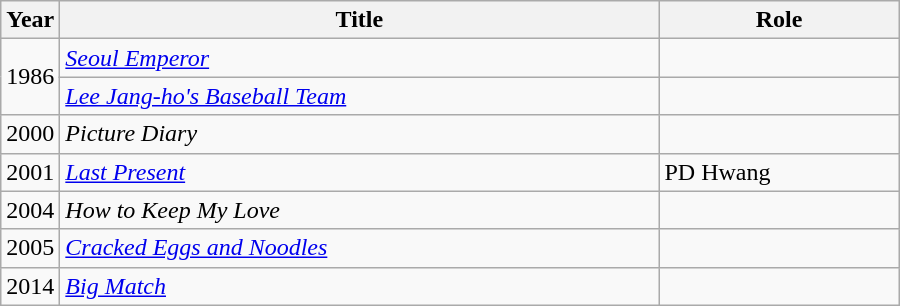<table class="wikitable" style="width:600px">
<tr>
<th width=10>Year</th>
<th>Title</th>
<th>Role</th>
</tr>
<tr>
<td rowspan=2>1986</td>
<td><em><a href='#'>Seoul Emperor</a></em></td>
<td></td>
</tr>
<tr>
<td><em><a href='#'>Lee Jang-ho's Baseball Team</a></em></td>
<td></td>
</tr>
<tr>
<td>2000</td>
<td><em>Picture Diary</em></td>
<td></td>
</tr>
<tr>
<td>2001</td>
<td><em><a href='#'>Last Present</a></em></td>
<td>PD Hwang</td>
</tr>
<tr>
<td>2004</td>
<td><em>How to Keep My Love</em></td>
<td></td>
</tr>
<tr>
<td>2005</td>
<td><em><a href='#'>Cracked Eggs and Noodles</a></em></td>
<td></td>
</tr>
<tr>
<td>2014</td>
<td><em><a href='#'>Big Match</a></em></td>
<td></td>
</tr>
</table>
